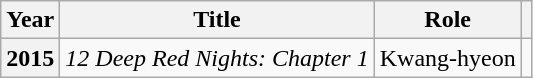<table class="wikitable plainrowheaders">
<tr>
<th scope="col">Year</th>
<th scope="col">Title</th>
<th scope="col">Role</th>
<th scope="col" class="unsortable"></th>
</tr>
<tr>
<th scope="row">2015</th>
<td><em>12 Deep Red Nights: Chapter 1</em></td>
<td>Kwang-hyeon</td>
<td style="text-align:center"></td>
</tr>
</table>
